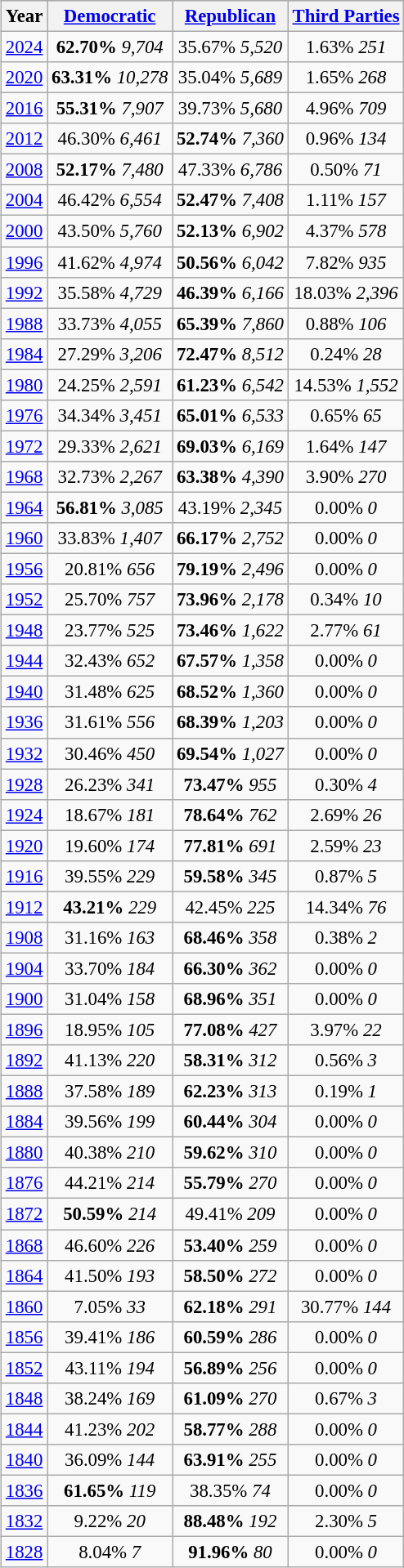<table class="wikitable"  style="float:center; margin:1em; font-size:95%;">
<tr style="background:lightgrey;">
<th>Year</th>
<th><a href='#'>Democratic</a></th>
<th><a href='#'>Republican</a></th>
<th><a href='#'>Third Parties</a></th>
</tr>
<tr>
<td align="center" ><a href='#'>2024</a></td>
<td align="center" ><strong>62.70%</strong> <em>9,704</em></td>
<td align="center" >35.67% <em>5,520</em></td>
<td align="center" >1.63% <em>251</em></td>
</tr>
<tr>
<td align="center" ><a href='#'>2020</a></td>
<td align="center" ><strong>63.31%</strong> <em>10,278</em></td>
<td align="center" >35.04% <em>5,689</em></td>
<td align="center" >1.65% <em>268</em></td>
</tr>
<tr>
<td align="center" ><a href='#'>2016</a></td>
<td align="center" ><strong>55.31%</strong> <em>7,907</em></td>
<td align="center" >39.73% <em>5,680</em></td>
<td align="center" >4.96% <em>709</em></td>
</tr>
<tr>
<td align="center" ><a href='#'>2012</a></td>
<td align="center" >46.30% <em>6,461</em></td>
<td align="center" ><strong>52.74%</strong> <em>7,360</em></td>
<td align="center" >0.96% <em>134</em></td>
</tr>
<tr>
<td align="center" ><a href='#'>2008</a></td>
<td align="center" ><strong>52.17%</strong> <em>7,480</em></td>
<td align="center" >47.33% <em>6,786</em></td>
<td align="center" >0.50% <em>71</em></td>
</tr>
<tr>
<td align="center" ><a href='#'>2004</a></td>
<td align="center" >46.42% <em>6,554</em></td>
<td align="center" ><strong>52.47%</strong> <em>7,408</em></td>
<td align="center" >1.11% <em>157</em></td>
</tr>
<tr>
<td align="center" ><a href='#'>2000</a></td>
<td align="center" >43.50% <em>5,760</em></td>
<td align="center" ><strong>52.13%</strong> <em>6,902</em></td>
<td align="center" >4.37% <em>578</em></td>
</tr>
<tr>
<td align="center" ><a href='#'>1996</a></td>
<td align="center" >41.62% <em>4,974</em></td>
<td align="center" ><strong>50.56%</strong> <em>6,042</em></td>
<td align="center" >7.82% <em>935</em></td>
</tr>
<tr>
<td align="center" ><a href='#'>1992</a></td>
<td align="center" >35.58% <em>4,729</em></td>
<td align="center" ><strong>46.39%</strong> <em>6,166</em></td>
<td align="center" >18.03% <em>2,396</em></td>
</tr>
<tr>
<td align="center" ><a href='#'>1988</a></td>
<td align="center" >33.73% <em>4,055</em></td>
<td align="center" ><strong>65.39%</strong> <em>7,860</em></td>
<td align="center" >0.88% <em>106</em></td>
</tr>
<tr>
<td align="center" ><a href='#'>1984</a></td>
<td align="center" >27.29% <em>3,206</em></td>
<td align="center" ><strong>72.47%</strong> <em>8,512</em></td>
<td align="center" >0.24% <em>28</em></td>
</tr>
<tr>
<td align="center" ><a href='#'>1980</a></td>
<td align="center" >24.25% <em>2,591</em></td>
<td align="center" ><strong>61.23%</strong> <em>6,542</em></td>
<td align="center" >14.53% <em>1,552</em></td>
</tr>
<tr>
<td align="center" ><a href='#'>1976</a></td>
<td align="center" >34.34% <em>3,451</em></td>
<td align="center" ><strong>65.01%</strong> <em>6,533</em></td>
<td align="center" >0.65% <em>65</em></td>
</tr>
<tr>
<td align="center" ><a href='#'>1972</a></td>
<td align="center" >29.33% <em>2,621</em></td>
<td align="center" ><strong>69.03%</strong> <em>6,169</em></td>
<td align="center" >1.64% <em>147</em></td>
</tr>
<tr>
<td align="center" ><a href='#'>1968</a></td>
<td align="center" >32.73% <em>2,267</em></td>
<td align="center" ><strong>63.38%</strong> <em>4,390</em></td>
<td align="center" >3.90% <em>270</em></td>
</tr>
<tr>
<td align="center" ><a href='#'>1964</a></td>
<td align="center" ><strong>56.81%</strong> <em>3,085</em></td>
<td align="center" >43.19% <em>2,345</em></td>
<td align="center" >0.00% <em>0</em></td>
</tr>
<tr>
<td align="center" ><a href='#'>1960</a></td>
<td align="center" >33.83% <em>1,407</em></td>
<td align="center" ><strong>66.17%</strong> <em>2,752</em></td>
<td align="center" >0.00% <em>0</em></td>
</tr>
<tr>
<td align="center" ><a href='#'>1956</a></td>
<td align="center" >20.81% <em>656</em></td>
<td align="center" ><strong>79.19%</strong> <em>2,496</em></td>
<td align="center" >0.00% <em>0</em></td>
</tr>
<tr>
<td align="center" ><a href='#'>1952</a></td>
<td align="center" >25.70% <em>757</em></td>
<td align="center" ><strong>73.96%</strong> <em>2,178</em></td>
<td align="center" >0.34% <em>10</em></td>
</tr>
<tr>
<td align="center" ><a href='#'>1948</a></td>
<td align="center" >23.77% <em>525</em></td>
<td align="center" ><strong>73.46%</strong> <em>1,622</em></td>
<td align="center" >2.77% <em>61</em></td>
</tr>
<tr>
<td align="center" ><a href='#'>1944</a></td>
<td align="center" >32.43% <em>652</em></td>
<td align="center" ><strong>67.57%</strong> <em>1,358</em></td>
<td align="center" >0.00% <em>0</em></td>
</tr>
<tr>
<td align="center" ><a href='#'>1940</a></td>
<td align="center" >31.48% <em>625</em></td>
<td align="center" ><strong>68.52%</strong> <em>1,360</em></td>
<td align="center" >0.00% <em>0</em></td>
</tr>
<tr>
<td align="center" ><a href='#'>1936</a></td>
<td align="center" >31.61% <em>556</em></td>
<td align="center" ><strong>68.39%</strong> <em>1,203</em></td>
<td align="center" >0.00% <em>0</em></td>
</tr>
<tr>
<td align="center" ><a href='#'>1932</a></td>
<td align="center" >30.46% <em>450</em></td>
<td align="center" ><strong>69.54%</strong> <em>1,027</em></td>
<td align="center" >0.00% <em>0</em></td>
</tr>
<tr>
<td align="center" ><a href='#'>1928</a></td>
<td align="center" >26.23% <em>341</em></td>
<td align="center" ><strong>73.47%</strong> <em>955</em></td>
<td align="center" >0.30% <em>4</em></td>
</tr>
<tr>
<td align="center" ><a href='#'>1924</a></td>
<td align="center" >18.67% <em>181</em></td>
<td align="center" ><strong>78.64%</strong> <em>762</em></td>
<td align="center" >2.69% <em>26</em></td>
</tr>
<tr>
<td align="center" ><a href='#'>1920</a></td>
<td align="center" >19.60% <em>174</em></td>
<td align="center" ><strong>77.81%</strong> <em>691</em></td>
<td align="center" >2.59% <em>23</em></td>
</tr>
<tr>
<td align="center" ><a href='#'>1916</a></td>
<td align="center" >39.55% <em>229</em></td>
<td align="center" ><strong>59.58%</strong> <em>345</em></td>
<td align="center" >0.87% <em>5</em></td>
</tr>
<tr>
<td align="center" ><a href='#'>1912</a></td>
<td align="center" ><strong>43.21%</strong> <em>229</em></td>
<td align="center" >42.45% <em>225</em></td>
<td align="center" >14.34% <em>76</em></td>
</tr>
<tr>
<td align="center" ><a href='#'>1908</a></td>
<td align="center" >31.16% <em>163</em></td>
<td align="center" ><strong>68.46%</strong> <em>358</em></td>
<td align="center" >0.38% <em>2</em></td>
</tr>
<tr>
<td align="center" ><a href='#'>1904</a></td>
<td align="center" >33.70% <em>184</em></td>
<td align="center" ><strong>66.30%</strong> <em>362</em></td>
<td align="center" >0.00% <em>0</em></td>
</tr>
<tr>
<td align="center" ><a href='#'>1900</a></td>
<td align="center" >31.04% <em>158</em></td>
<td align="center" ><strong>68.96%</strong> <em>351</em></td>
<td align="center" >0.00% <em>0</em></td>
</tr>
<tr>
<td align="center" ><a href='#'>1896</a></td>
<td align="center" >18.95% <em>105</em></td>
<td align="center" ><strong>77.08%</strong> <em>427</em></td>
<td align="center" >3.97% <em>22</em></td>
</tr>
<tr>
<td align="center" ><a href='#'>1892</a></td>
<td align="center" >41.13% <em>220</em></td>
<td align="center" ><strong>58.31%</strong> <em>312</em></td>
<td align="center" >0.56% <em>3</em></td>
</tr>
<tr>
<td align="center" ><a href='#'>1888</a></td>
<td align="center" >37.58% <em>189</em></td>
<td align="center" ><strong>62.23%</strong> <em>313</em></td>
<td align="center" >0.19% <em>1</em></td>
</tr>
<tr>
<td align="center" ><a href='#'>1884</a></td>
<td align="center" >39.56% <em>199 </em></td>
<td align="center" ><strong>60.44%</strong> <em>304</em></td>
<td align="center" >0.00% <em>0</em></td>
</tr>
<tr>
<td align="center" ><a href='#'>1880</a></td>
<td align="center" >40.38% <em>210</em></td>
<td align="center" ><strong>59.62%</strong> <em>310</em></td>
<td align="center" >0.00% <em>0</em></td>
</tr>
<tr>
<td align="center" ><a href='#'>1876</a></td>
<td align="center" >44.21% <em>214</em></td>
<td align="center" ><strong>55.79%</strong> <em>270</em></td>
<td align="center" >0.00% <em>0</em></td>
</tr>
<tr>
<td align="center" ><a href='#'>1872</a></td>
<td align="center" ><strong>50.59%</strong> <em>214</em></td>
<td align="center" >49.41% <em>209</em></td>
<td align="center" >0.00% <em>0</em></td>
</tr>
<tr>
<td align="center" ><a href='#'>1868</a></td>
<td align="center" >46.60% <em>226</em></td>
<td align="center" ><strong>53.40%</strong> <em>259</em></td>
<td align="center" >0.00% <em>0</em></td>
</tr>
<tr>
<td align="center" ><a href='#'>1864</a></td>
<td align="center" >41.50% <em>193</em></td>
<td align="center" ><strong>58.50%</strong> <em>272</em></td>
<td align="center" >0.00% <em>0</em></td>
</tr>
<tr>
<td align="center" ><a href='#'>1860</a></td>
<td align="center" >7.05% <em>33</em></td>
<td align="center" ><strong>62.18%</strong> <em>291</em></td>
<td align="center" >30.77% <em>144</em></td>
</tr>
<tr>
<td align="center" ><a href='#'>1856</a></td>
<td align="center" >39.41% <em>186</em></td>
<td align="center" ><strong>60.59%</strong> <em>286</em></td>
<td align="center" >0.00% <em>0</em></td>
</tr>
<tr>
<td align="center" ><a href='#'>1852</a></td>
<td align="center" >43.11% <em>194</em></td>
<td align="center" ><strong>56.89%</strong> <em>256</em></td>
<td align="center" >0.00% <em>0</em></td>
</tr>
<tr>
<td align="center" ><a href='#'>1848</a></td>
<td align="center" >38.24% <em>169</em></td>
<td align="center" ><strong>61.09%</strong> <em>270</em></td>
<td align="center" >0.67% <em>3</em></td>
</tr>
<tr>
<td align="center" ><a href='#'>1844</a></td>
<td align="center" >41.23% <em>202</em></td>
<td align="center" ><strong>58.77%</strong> <em>288</em></td>
<td align="center" >0.00% <em>0</em></td>
</tr>
<tr>
<td align="center" ><a href='#'>1840</a></td>
<td align="center" >36.09% <em>144</em></td>
<td align="center" ><strong>63.91%</strong> <em>255</em></td>
<td align="center" >0.00% <em>0</em></td>
</tr>
<tr>
<td align="center" ><a href='#'>1836</a></td>
<td align="center" ><strong>61.65%</strong> <em>119</em></td>
<td align="center" >38.35% <em>74</em></td>
<td align="center" >0.00% <em>0</em></td>
</tr>
<tr>
<td align="center" ><a href='#'>1832</a></td>
<td align="center" >9.22% <em>20</em></td>
<td align="center" ><strong>88.48%</strong> <em>192</em></td>
<td align="center" >2.30% <em>5</em></td>
</tr>
<tr>
<td align="center" ><a href='#'>1828</a></td>
<td align="center" >8.04% <em>7</em></td>
<td align="center" ><strong>91.96%</strong> <em>80</em></td>
<td align="center" >0.00% <em>0</em></td>
</tr>
</table>
